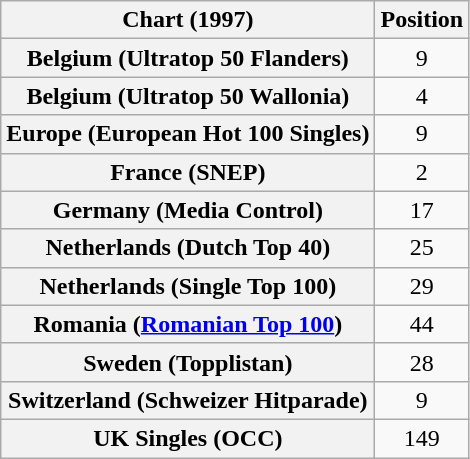<table class="wikitable sortable plainrowheaders" style="text-align:center">
<tr>
<th scope="col">Chart (1997)</th>
<th scope="col">Position</th>
</tr>
<tr>
<th scope="row">Belgium (Ultratop 50 Flanders)</th>
<td>9</td>
</tr>
<tr>
<th scope="row">Belgium (Ultratop 50 Wallonia)</th>
<td>4</td>
</tr>
<tr>
<th scope="row">Europe (European Hot 100 Singles)</th>
<td>9</td>
</tr>
<tr>
<th scope="row">France (SNEP)</th>
<td>2</td>
</tr>
<tr>
<th scope="row">Germany (Media Control)</th>
<td>17</td>
</tr>
<tr>
<th scope="row">Netherlands (Dutch Top 40)</th>
<td>25</td>
</tr>
<tr>
<th scope="row">Netherlands (Single Top 100)</th>
<td>29</td>
</tr>
<tr>
<th scope="row">Romania (<a href='#'>Romanian Top 100</a>)</th>
<td>44</td>
</tr>
<tr>
<th scope="row">Sweden (Topplistan)</th>
<td>28</td>
</tr>
<tr>
<th scope="row">Switzerland (Schweizer Hitparade)</th>
<td>9</td>
</tr>
<tr>
<th scope="row">UK Singles (OCC)</th>
<td>149</td>
</tr>
</table>
